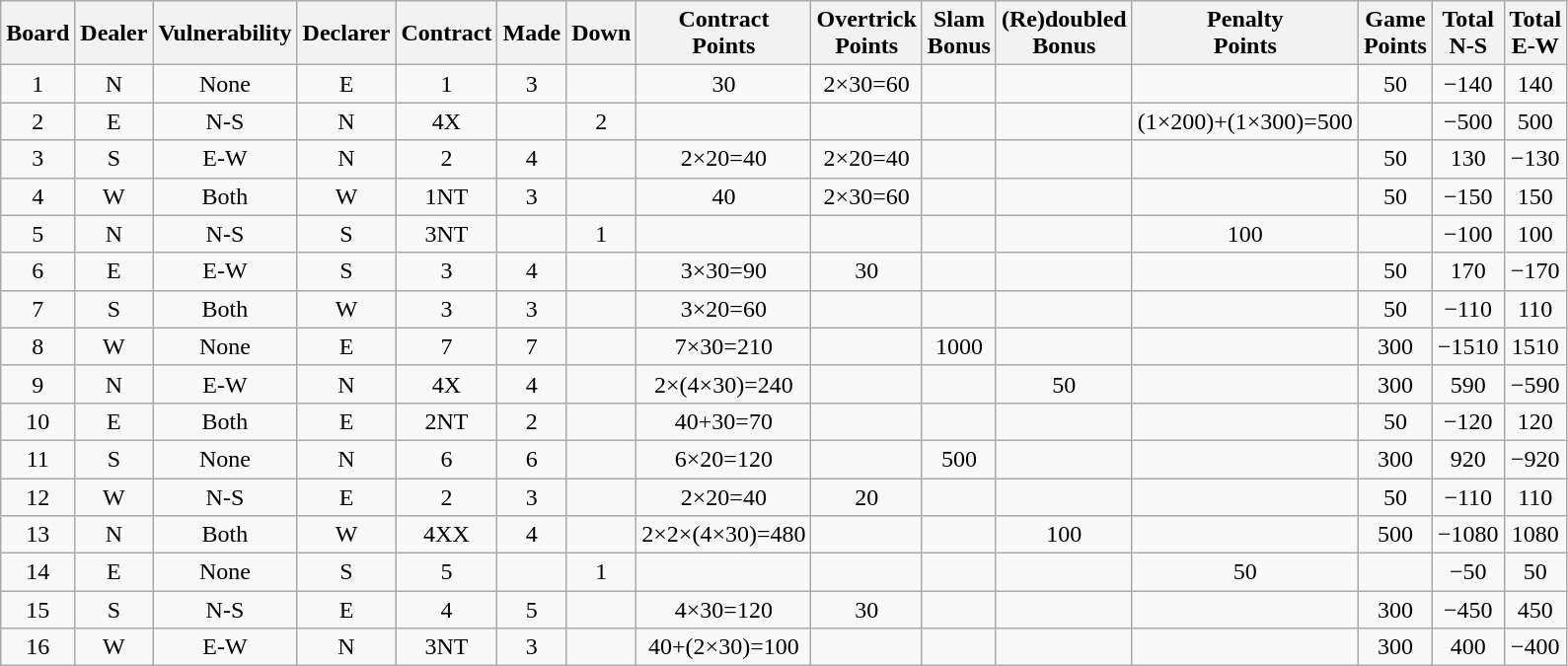<table class="wikitable">
<tr>
<th>Board</th>
<th>Dealer</th>
<th>Vulnerability</th>
<th>Declarer</th>
<th>Contract</th>
<th>Made</th>
<th>Down</th>
<th>Contract<br>Points</th>
<th>Overtrick<br>Points</th>
<th>Slam<br>Bonus</th>
<th>(Re)doubled<br>Bonus</th>
<th>Penalty<br>Points</th>
<th>Game<br>Points</th>
<th>Total<br>N-S</th>
<th>Total<br>E-W</th>
</tr>
<tr align="center">
<td>1</td>
<td>N</td>
<td>None</td>
<td>E</td>
<td>1</td>
<td>3</td>
<td></td>
<td>30</td>
<td>2×30=60</td>
<td></td>
<td></td>
<td></td>
<td>50</td>
<td>−140</td>
<td>140</td>
</tr>
<tr align="center">
<td>2</td>
<td>E</td>
<td>N-S</td>
<td>N</td>
<td>4X</td>
<td></td>
<td>2</td>
<td></td>
<td></td>
<td></td>
<td></td>
<td>(1×200)+(1×300)=500</td>
<td></td>
<td>−500</td>
<td>500</td>
</tr>
<tr align="center">
<td>3</td>
<td>S</td>
<td>E-W</td>
<td>N</td>
<td>2</td>
<td>4</td>
<td></td>
<td>2×20=40</td>
<td>2×20=40</td>
<td></td>
<td></td>
<td></td>
<td>50</td>
<td>130</td>
<td>−130</td>
</tr>
<tr align="center">
<td>4</td>
<td>W</td>
<td>Both</td>
<td>W</td>
<td>1NT</td>
<td>3</td>
<td></td>
<td>40</td>
<td>2×30=60</td>
<td></td>
<td></td>
<td></td>
<td>50</td>
<td>−150</td>
<td>150</td>
</tr>
<tr align="center">
<td>5</td>
<td>N</td>
<td>N-S</td>
<td>S</td>
<td>3NT</td>
<td></td>
<td>1</td>
<td></td>
<td></td>
<td></td>
<td></td>
<td>100</td>
<td></td>
<td>−100</td>
<td>100</td>
</tr>
<tr align="center">
<td>6</td>
<td>E</td>
<td>E-W</td>
<td>S</td>
<td>3</td>
<td>4</td>
<td></td>
<td>3×30=90</td>
<td>30</td>
<td></td>
<td></td>
<td></td>
<td>50</td>
<td>170</td>
<td>−170</td>
</tr>
<tr align="center">
<td>7</td>
<td>S</td>
<td>Both</td>
<td>W</td>
<td>3</td>
<td>3</td>
<td></td>
<td>3×20=60</td>
<td></td>
<td></td>
<td></td>
<td></td>
<td>50</td>
<td>−110</td>
<td>110</td>
</tr>
<tr align="center">
<td>8</td>
<td>W</td>
<td>None</td>
<td>E</td>
<td>7</td>
<td>7</td>
<td></td>
<td>7×30=210</td>
<td></td>
<td>1000</td>
<td></td>
<td></td>
<td>300</td>
<td>−1510</td>
<td>1510</td>
</tr>
<tr align="center">
<td>9</td>
<td>N</td>
<td>E-W</td>
<td>N</td>
<td>4X</td>
<td>4</td>
<td></td>
<td>2×(4×30)=240</td>
<td></td>
<td></td>
<td>50</td>
<td></td>
<td>300</td>
<td>590</td>
<td>−590</td>
</tr>
<tr align="center">
<td>10</td>
<td>E</td>
<td>Both</td>
<td>E</td>
<td>2NT</td>
<td>2</td>
<td></td>
<td>40+30=70</td>
<td></td>
<td></td>
<td></td>
<td></td>
<td>50</td>
<td>−120</td>
<td>120</td>
</tr>
<tr align="center">
<td>11</td>
<td>S</td>
<td>None</td>
<td>N</td>
<td>6</td>
<td>6</td>
<td></td>
<td>6×20=120</td>
<td></td>
<td>500</td>
<td></td>
<td></td>
<td>300</td>
<td>920</td>
<td>−920</td>
</tr>
<tr align="center">
<td>12</td>
<td>W</td>
<td>N-S</td>
<td>E</td>
<td>2</td>
<td>3</td>
<td></td>
<td>2×20=40</td>
<td>20</td>
<td></td>
<td></td>
<td></td>
<td>50</td>
<td>−110</td>
<td>110</td>
</tr>
<tr align="center">
<td>13</td>
<td>N</td>
<td>Both</td>
<td>W</td>
<td>4XX</td>
<td>4</td>
<td></td>
<td>2×2×(4×30)=480</td>
<td></td>
<td></td>
<td>100</td>
<td></td>
<td>500</td>
<td>−1080</td>
<td>1080</td>
</tr>
<tr align="center">
<td>14</td>
<td>E</td>
<td>None</td>
<td>S</td>
<td>5</td>
<td></td>
<td>1</td>
<td></td>
<td></td>
<td></td>
<td></td>
<td>50</td>
<td></td>
<td>−50</td>
<td>50</td>
</tr>
<tr align="center">
<td>15</td>
<td>S</td>
<td>N-S</td>
<td>E</td>
<td>4</td>
<td>5</td>
<td></td>
<td>4×30=120</td>
<td>30</td>
<td></td>
<td></td>
<td></td>
<td>300</td>
<td>−450</td>
<td>450</td>
</tr>
<tr align="center">
<td>16</td>
<td>W</td>
<td>E-W</td>
<td>N</td>
<td>3NT</td>
<td>3</td>
<td></td>
<td>40+(2×30)=100</td>
<td></td>
<td></td>
<td></td>
<td></td>
<td>300</td>
<td>400</td>
<td>−400</td>
</tr>
</table>
